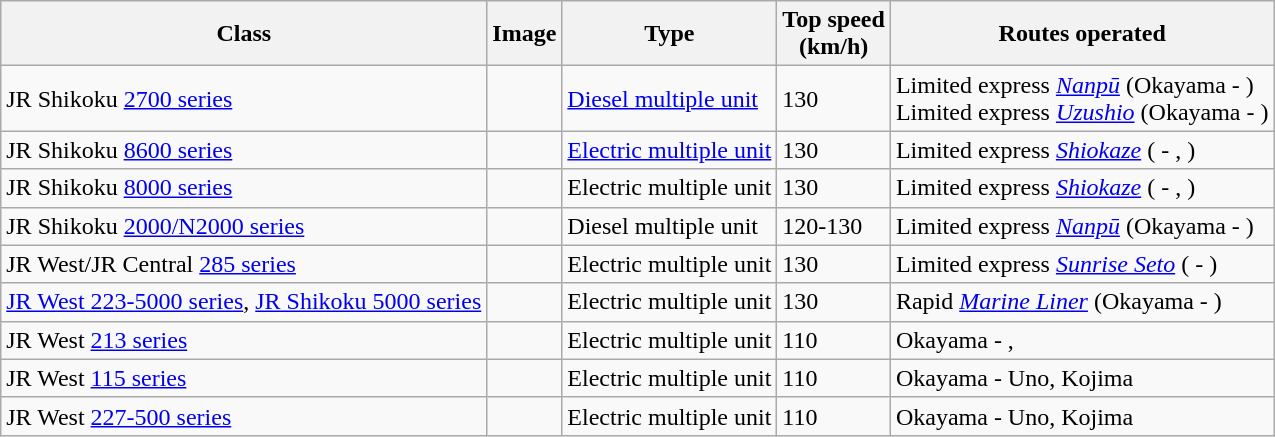<table class="wikitable">
<tr>
<th>Class</th>
<th>Image</th>
<th>Type</th>
<th>Top speed<br>(km/h)</th>
<th>Routes operated</th>
</tr>
<tr>
<td>JR Shikoku <a href='#'>2700 series</a></td>
<td></td>
<td><a href='#'>Diesel multiple unit</a></td>
<td>130</td>
<td>Limited express <em><a href='#'>Nanpū</a></em> (Okayama - )<br>Limited express <em><a href='#'>Uzushio</a></em> (Okayama - )</td>
</tr>
<tr>
<td>JR Shikoku <a href='#'>8600 series</a></td>
<td></td>
<td><a href='#'>Electric multiple unit</a></td>
<td>130</td>
<td>Limited express <em><a href='#'>Shiokaze</a></em> ( - , )</td>
</tr>
<tr>
<td>JR Shikoku <a href='#'>8000 series</a></td>
<td></td>
<td>Electric multiple unit</td>
<td>130</td>
<td>Limited express <em><a href='#'>Shiokaze</a></em> ( - , )</td>
</tr>
<tr>
<td>JR Shikoku <a href='#'>2000/N2000 series</a></td>
<td></td>
<td>Diesel multiple unit</td>
<td>120-130</td>
<td>Limited express <em><a href='#'>Nanpū</a></em> (Okayama - )</td>
</tr>
<tr>
<td>JR West/JR Central <a href='#'>285 series</a></td>
<td></td>
<td>Electric multiple unit</td>
<td>130</td>
<td>Limited express <em><a href='#'>Sunrise Seto</a></em> ( - )</td>
</tr>
<tr>
<td><a href='#'>JR West 223-5000 series</a>, <a href='#'>JR Shikoku 5000 series</a></td>
<td></td>
<td>Electric multiple unit</td>
<td>130</td>
<td>Rapid <em><a href='#'>Marine Liner</a></em> (Okayama - )</td>
</tr>
<tr>
<td>JR West <a href='#'>213 series</a></td>
<td></td>
<td>Electric multiple unit</td>
<td>110</td>
<td>Okayama - , </td>
</tr>
<tr>
<td>JR West <a href='#'>115 series</a></td>
<td></td>
<td>Electric multiple unit</td>
<td>110</td>
<td>Okayama - Uno, Kojima</td>
</tr>
<tr>
<td>JR West <a href='#'>227-500 series</a></td>
<td></td>
<td>Electric multiple unit</td>
<td>110</td>
<td>Okayama - Uno, Kojima</td>
</tr>
</table>
